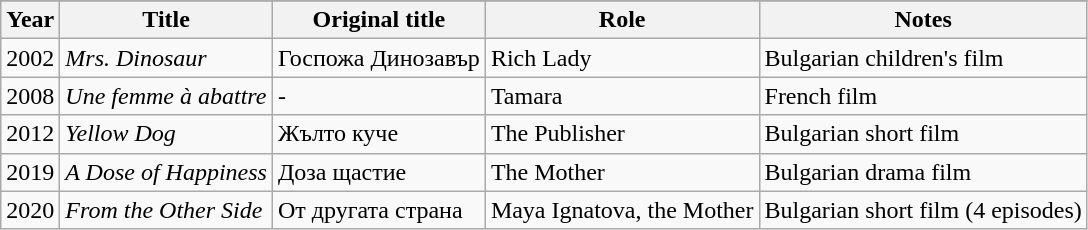<table class="wikitable sortable">
<tr>
</tr>
<tr>
<th scope="col">Year</th>
<th scope="col">Title</th>
<th scope="col">Original title</th>
<th scope="col">Role</th>
<th scope="col" class="unsortable">Notes</th>
</tr>
<tr>
<td>2002</td>
<td><em>Mrs. Dinosaur</em></td>
<td>Госпожа Динозавър</td>
<td>Rich Lady</td>
<td>Bulgarian children's film</td>
</tr>
<tr>
<td>2008</td>
<td><em>Une femme à abattre</em></td>
<td>-</td>
<td>Tamara</td>
<td>French film</td>
</tr>
<tr>
<td>2012</td>
<td><em>Yellow Dog</em></td>
<td>Жълто куче</td>
<td>The Publisher</td>
<td>Bulgarian short film</td>
</tr>
<tr>
<td>2019</td>
<td><em>A Dose of Happiness</em></td>
<td>Доза щастие</td>
<td>The Mother</td>
<td>Bulgarian drama film</td>
</tr>
<tr>
<td>2020</td>
<td><em>From the Other Side</em></td>
<td>От другата страна</td>
<td>Maya Ignatova, the Mother</td>
<td>Bulgarian short film (4 episodes)</td>
</tr>
</table>
